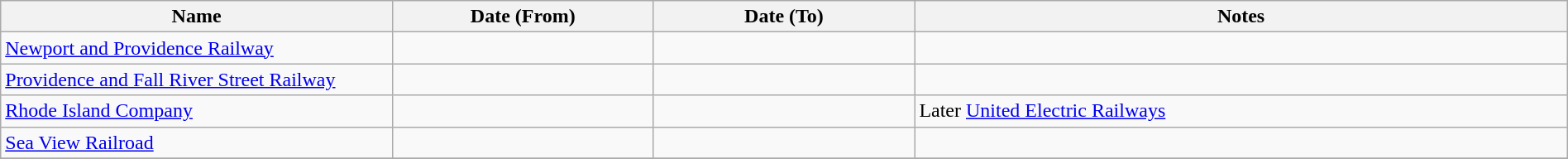<table class="wikitable sortable" width=100%>
<tr>
<th width=15%>Name</th>
<th width=10%>Date (From)</th>
<th width=10%>Date (To)</th>
<th class="unsortable" width=25%>Notes</th>
</tr>
<tr>
<td><a href='#'>Newport and Providence Railway</a></td>
<td></td>
<td></td>
<td></td>
</tr>
<tr>
<td><a href='#'>Providence and Fall River Street Railway</a></td>
<td></td>
<td></td>
<td></td>
</tr>
<tr>
<td><a href='#'>Rhode Island Company</a></td>
<td></td>
<td></td>
<td>Later <a href='#'>United Electric Railways</a></td>
</tr>
<tr>
<td><a href='#'>Sea View Railroad</a></td>
<td></td>
<td></td>
<td></td>
</tr>
<tr>
</tr>
</table>
